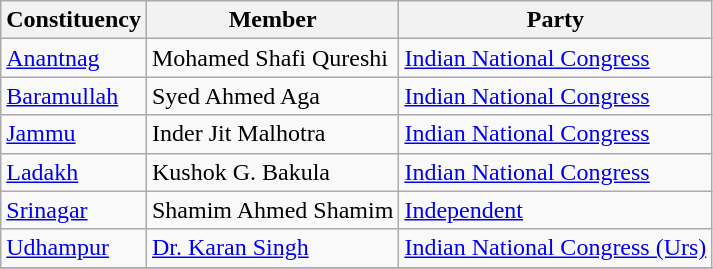<table class="wikitable sortable">
<tr>
<th>Constituency</th>
<th>Member</th>
<th>Party</th>
</tr>
<tr>
<td><a href='#'>Anantnag</a></td>
<td>Mohamed Shafi Qureshi</td>
<td><a href='#'>Indian National Congress</a></td>
</tr>
<tr>
<td><a href='#'>Baramullah</a></td>
<td>Syed Ahmed Aga</td>
<td><a href='#'>Indian National Congress</a></td>
</tr>
<tr>
<td><a href='#'>Jammu</a></td>
<td>Inder Jit Malhotra</td>
<td><a href='#'>Indian National Congress</a></td>
</tr>
<tr>
<td><a href='#'>Ladakh</a></td>
<td>Kushok G. Bakula</td>
<td><a href='#'>Indian National Congress</a></td>
</tr>
<tr>
<td><a href='#'>Srinagar</a></td>
<td>Shamim Ahmed Shamim</td>
<td><a href='#'>Independent</a></td>
</tr>
<tr>
<td><a href='#'>Udhampur</a></td>
<td><a href='#'>Dr. Karan Singh</a></td>
<td><a href='#'>Indian National Congress (Urs)</a></td>
</tr>
<tr>
</tr>
</table>
